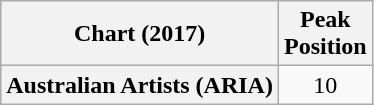<table class="wikitable plainrowheaders" style="text-align:center;">
<tr>
<th scope="col">Chart (2017)</th>
<th scope="col">Peak <br>Position</th>
</tr>
<tr>
<th scope="row">Australian Artists (ARIA)</th>
<td>10</td>
</tr>
</table>
